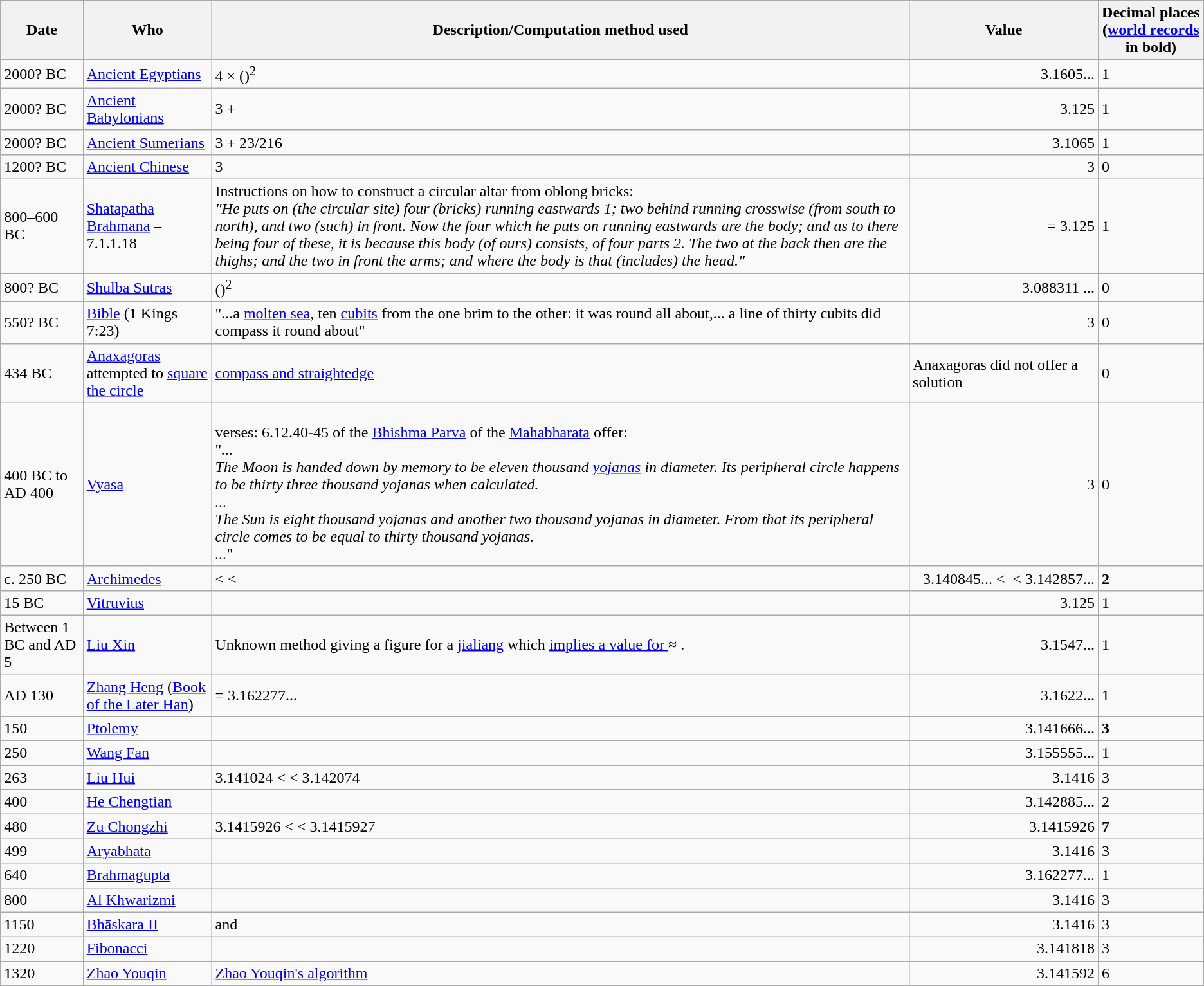<table class="wikitable">
<tr>
<th align="left">Date</th>
<th align="left">Who</th>
<th align="left">Description/Computation method used</th>
<th align="right">Value</th>
<th align="right">Decimal places<br>(<a href='#'>world records</a><br> in <strong>bold</strong>)</th>
</tr>
<tr>
<td>2000? BC</td>
<td><a href='#'>Ancient Egyptians</a></td>
<td>4 × ()<sup>2</sup></td>
<td align="right">3.1605...</td>
<td>1</td>
</tr>
<tr>
<td>2000? BC</td>
<td><a href='#'>Ancient Babylonians</a></td>
<td>3 + </td>
<td align="right">3.125</td>
<td>1</td>
</tr>
<tr>
<td>2000? BC</td>
<td><a href='#'>Ancient Sumerians</a></td>
<td>3 + 23/216</td>
<td align="right">3.1065</td>
<td>1</td>
</tr>
<tr>
<td>1200? BC</td>
<td><a href='#'>Ancient Chinese</a></td>
<td>3</td>
<td align="right">3</td>
<td>0</td>
</tr>
<tr>
<td>800–600 BC</td>
<td><a href='#'>Shatapatha Brahmana</a> – 7.1.1.18 </td>
<td>Instructions on how to construct a circular altar from oblong bricks:<br><em>"He puts on (the circular site) four (bricks) running eastwards 1; two behind running crosswise (from south to north), and two (such) in front. Now the four which he puts on running eastwards are the body; and as to there being four of these, it is because this body (of ours) consists, of four parts 2. The two at the back then are the thighs; and the two in front the arms; and where the body is that (includes) the head."</em></td>
<td align="right"> = 3.125</td>
<td>1</td>
</tr>
<tr>
<td>800? BC</td>
<td><a href='#'>Shulba Sutras</a><br></td>
<td>()<sup>2</sup></td>
<td align="right">3.088311 ...</td>
<td>0</td>
</tr>
<tr>
<td>550? BC</td>
<td><a href='#'>Bible</a> (1 Kings 7:23)</td>
<td>"...a <a href='#'>molten sea</a>, ten <a href='#'>cubits</a> from the one brim to the other: it was round all about,... a line of thirty cubits did compass it round about"</td>
<td align="right">3</td>
<td>0</td>
</tr>
<tr>
<td>434 BC</td>
<td><a href='#'>Anaxagoras</a> attempted to <a href='#'>square the circle</a></td>
<td><a href='#'>compass and straightedge</a></td>
<td>Anaxagoras did not offer a solution</td>
<td>0</td>
</tr>
<tr>
<td>400 BC to AD 400</td>
<td><a href='#'>Vyasa</a></td>
<td><br>verses: 6.12.40-45 of the <a href='#'>Bhishma Parva</a> of the <a href='#'>Mahabharata</a> offer:<br>"<em>...</em><br>
<em>The Moon is handed down by memory to be eleven thousand <a href='#'>yojanas</a> in diameter. Its peripheral circle happens to be thirty three thousand yojanas when calculated.</em><br>
<em>...</em><br>
<em>The Sun is eight thousand yojanas and another two thousand yojanas in diameter. From that its peripheral circle comes to be equal to thirty thousand yojanas.</em><br>
<em>...</em>"</td>
<td align="right">3</td>
<td>0</td>
</tr>
<tr>
<td>c. 250 BC</td>
<td><a href='#'>Archimedes</a></td>
<td> <  < </td>
<td align="right">3.140845... <  < 3.142857...</td>
<td><strong>2</strong></td>
</tr>
<tr>
<td>15 BC</td>
<td><a href='#'>Vitruvius</a></td>
<td></td>
<td align="right">3.125</td>
<td>1</td>
</tr>
<tr>
<td>Between 1 BC and AD 5</td>
<td><a href='#'>Liu Xin</a></td>
<td>Unknown method giving a figure for a <a href='#'>jialiang</a> which <a href='#'>implies a value for </a> ≈ .</td>
<td align="right">3.1547...</td>
<td>1</td>
</tr>
<tr>
<td>AD 130</td>
<td><a href='#'>Zhang Heng</a> (<a href='#'>Book of the Later Han</a>)</td>
<td> = 3.162277...<br></td>
<td align="right">3.1622...</td>
<td>1</td>
</tr>
<tr>
<td>150</td>
<td><a href='#'>Ptolemy</a></td>
<td></td>
<td align="right">3.141666...</td>
<td><strong>3</strong></td>
</tr>
<tr>
<td>250</td>
<td><a href='#'>Wang Fan</a></td>
<td></td>
<td align="right">3.155555...</td>
<td>1</td>
</tr>
<tr>
<td>263</td>
<td><a href='#'>Liu Hui</a></td>
<td>3.141024 <  < 3.142074<br></td>
<td align="right">3.1416</td>
<td>3</td>
</tr>
<tr>
<td>400</td>
<td><a href='#'>He Chengtian</a></td>
<td></td>
<td align="right">3.142885...</td>
<td>2</td>
</tr>
<tr>
<td>480</td>
<td><a href='#'>Zu Chongzhi</a></td>
<td>3.1415926 <  < 3.1415927 <br><a href='#'></a></td>
<td align="right">3.1415926</td>
<td><strong>7</strong></td>
</tr>
<tr>
<td>499</td>
<td><a href='#'>Aryabhata</a></td>
<td></td>
<td align="right">3.1416</td>
<td>3</td>
</tr>
<tr>
<td>640</td>
<td><a href='#'>Brahmagupta</a></td>
<td></td>
<td align="right">3.162277...</td>
<td>1</td>
</tr>
<tr>
<td>800</td>
<td><a href='#'>Al Khwarizmi</a></td>
<td></td>
<td align="right">3.1416</td>
<td>3</td>
</tr>
<tr>
<td>1150</td>
<td><a href='#'>Bhāskara II</a></td>
<td> and </td>
<td align="right">3.1416</td>
<td>3</td>
</tr>
<tr>
<td>1220</td>
<td><a href='#'>Fibonacci</a></td>
<td></td>
<td align="right">3.141818</td>
<td>3</td>
</tr>
<tr>
<td>1320</td>
<td><a href='#'>Zhao Youqin</a></td>
<td><a href='#'>Zhao Youqin's  algorithm</a></td>
<td align="right">3.141592</td>
<td>6</td>
</tr>
</table>
